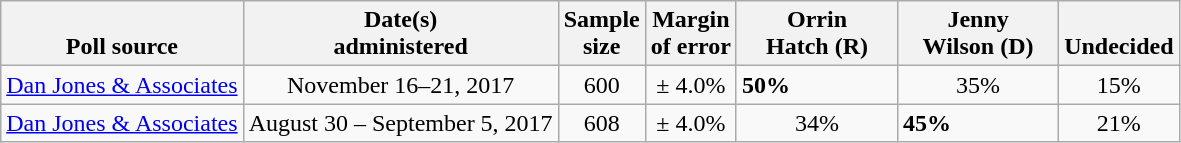<table class="wikitable">
<tr valign=bottom>
<th>Poll source</th>
<th>Date(s)<br>administered</th>
<th>Sample<br>size</th>
<th>Margin<br>of error</th>
<th style="width:100px;">Orrin<br>Hatch (R)</th>
<th style="width:100px;">Jenny<br>Wilson (D)</th>
<th>Undecided</th>
</tr>
<tr>
<td><a href='#'>Dan Jones & Associates</a></td>
<td align=center>November 16–21, 2017</td>
<td align=center>600</td>
<td align=center>± 4.0%</td>
<td><strong>50%</strong></td>
<td align=center>35%</td>
<td align=center>15%</td>
</tr>
<tr>
<td><a href='#'>Dan Jones & Associates</a></td>
<td align=center>August 30 – September 5, 2017</td>
<td align=center>608</td>
<td align=center>± 4.0%</td>
<td align=center>34%</td>
<td><strong>45%</strong></td>
<td align=center>21%</td>
</tr>
</table>
